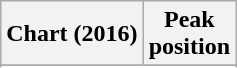<table class="wikitable plainrowheaders" style="text-align:center">
<tr>
<th scope="col">Chart (2016)</th>
<th scope="col">Peak<br> position</th>
</tr>
<tr>
</tr>
<tr>
</tr>
</table>
